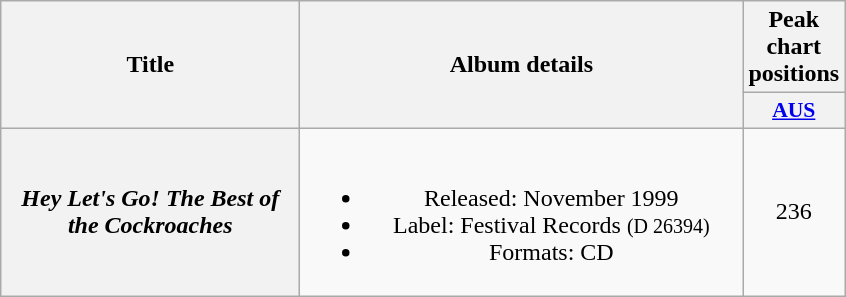<table class="wikitable plainrowheaders" style="text-align:center;">
<tr>
<th scope="col" rowspan="2" style="width:12em;">Title</th>
<th scope="col" rowspan="2" style="width:18em;">Album details</th>
<th scope="col" colspan="1">Peak chart positions</th>
</tr>
<tr>
<th scope="col" style="width:3em;font-size:90%;"><a href='#'>AUS</a><br></th>
</tr>
<tr>
<th scope="row"><em>Hey Let's Go! The Best of the Cockroaches</em></th>
<td><br><ul><li>Released: November 1999</li><li>Label: Festival Records <small>(D 26394)</small></li><li>Formats: CD</li></ul></td>
<td>236</td>
</tr>
</table>
